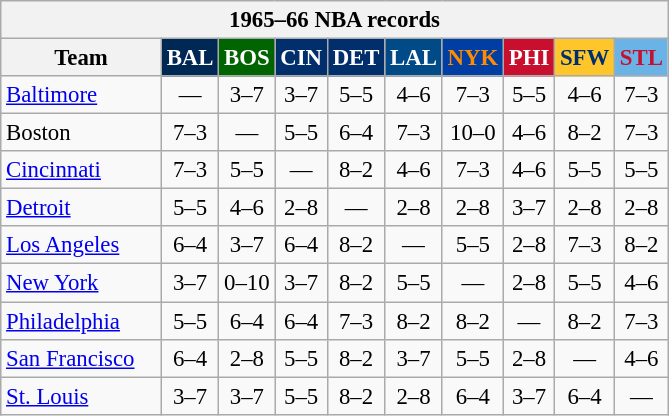<table class="wikitable" style="font-size:95%; text-align:center;">
<tr>
<th colspan=10>1965–66 NBA records</th>
</tr>
<tr>
<th width=100>Team</th>
<th style="background:#002854;color:#FFFFFF;width=35">BAL</th>
<th style="background:#006400;color:#FFFFFF;width=35">BOS</th>
<th style="background:#012F6B;color:#FFFFFF;width=35">CIN</th>
<th style="background:#012F6B;color:#FFFFFF;width=35">DET</th>
<th style="background:#004B87;color:#FFFFFF;width=35">LAL</th>
<th style="background:#003EA4;color:#FF8C00;width=35">NYK</th>
<th style="background:#C90F2E;color:#FFFFFF;width=35">PHI</th>
<th style="background:#FFC62C;color:#012F6B;width=35">SFW</th>
<th style="background:#69B3E6;color:#C70F2E;width=35">STL</th>
</tr>
<tr>
<td style="text-align:left;"><a href='#'>Baltimore</a></td>
<td>—</td>
<td>3–7</td>
<td>3–7</td>
<td>5–5</td>
<td>4–6</td>
<td>7–3</td>
<td>5–5</td>
<td>4–6</td>
<td>7–3</td>
</tr>
<tr>
<td style="text-align:left;">Boston</td>
<td>7–3</td>
<td>—</td>
<td>5–5</td>
<td>6–4</td>
<td>7–3</td>
<td>10–0</td>
<td>4–6</td>
<td>8–2</td>
<td>7–3</td>
</tr>
<tr>
<td style="text-align:left;"><a href='#'>Cincinnati</a></td>
<td>7–3</td>
<td>5–5</td>
<td>—</td>
<td>8–2</td>
<td>4–6</td>
<td>7–3</td>
<td>4–6</td>
<td>5–5</td>
<td>5–5</td>
</tr>
<tr>
<td style="text-align:left;"><a href='#'>Detroit</a></td>
<td>5–5</td>
<td>4–6</td>
<td>2–8</td>
<td>—</td>
<td>2–8</td>
<td>2–8</td>
<td>3–7</td>
<td>2–8</td>
<td>2–8</td>
</tr>
<tr>
<td style="text-align:left;"><a href='#'>Los Angeles</a></td>
<td>6–4</td>
<td>3–7</td>
<td>6–4</td>
<td>8–2</td>
<td>—</td>
<td>5–5</td>
<td>2–8</td>
<td>7–3</td>
<td>8–2</td>
</tr>
<tr>
<td style="text-align:left;"><a href='#'>New York</a></td>
<td>3–7</td>
<td>0–10</td>
<td>3–7</td>
<td>8–2</td>
<td>5–5</td>
<td>—</td>
<td>2–8</td>
<td>5–5</td>
<td>4–6</td>
</tr>
<tr>
<td style="text-align:left;"><a href='#'>Philadelphia</a></td>
<td>5–5</td>
<td>6–4</td>
<td>6–4</td>
<td>7–3</td>
<td>8–2</td>
<td>8–2</td>
<td>—</td>
<td>8–2</td>
<td>7–3</td>
</tr>
<tr>
<td style="text-align:left;"><a href='#'>San Francisco</a></td>
<td>6–4</td>
<td>2–8</td>
<td>5–5</td>
<td>8–2</td>
<td>3–7</td>
<td>5–5</td>
<td>2–8</td>
<td>—</td>
<td>4–6</td>
</tr>
<tr>
<td style="text-align:left;"><a href='#'>St. Louis</a></td>
<td>3–7</td>
<td>3–7</td>
<td>5–5</td>
<td>8–2</td>
<td>2–8</td>
<td>6–4</td>
<td>3–7</td>
<td>6–4</td>
<td>—</td>
</tr>
</table>
